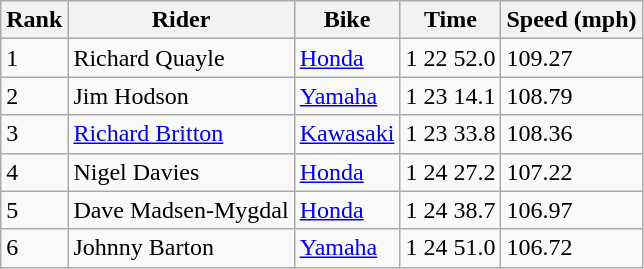<table class="wikitable">
<tr>
<th>Rank</th>
<th>Rider</th>
<th>Bike</th>
<th>Time</th>
<th>Speed (mph)</th>
</tr>
<tr>
<td>1</td>
<td> Richard Quayle</td>
<td><a href='#'>Honda</a></td>
<td>1 22 52.0</td>
<td>109.27</td>
</tr>
<tr>
<td>2</td>
<td> Jim Hodson</td>
<td><a href='#'>Yamaha</a></td>
<td>1 23 14.1</td>
<td>108.79</td>
</tr>
<tr>
<td>3</td>
<td> <a href='#'>Richard Britton</a></td>
<td><a href='#'>Kawasaki</a></td>
<td>1 23 33.8</td>
<td>108.36</td>
</tr>
<tr>
<td>4</td>
<td> Nigel Davies</td>
<td><a href='#'>Honda</a></td>
<td>1 24 27.2</td>
<td>107.22</td>
</tr>
<tr>
<td>5</td>
<td> Dave Madsen-Mygdal</td>
<td><a href='#'>Honda</a></td>
<td>1 24 38.7</td>
<td>106.97</td>
</tr>
<tr>
<td>6</td>
<td> Johnny Barton</td>
<td><a href='#'>Yamaha</a></td>
<td>1 24 51.0</td>
<td>106.72</td>
</tr>
</table>
